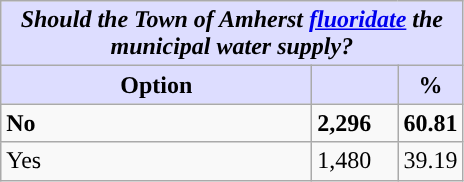<table class="wikitable">
<tr>
<th colspan="3" style="background:#ddf;"><em>Should the Town of Amherst <a href='#'>fluoridate</a> the municipal water supply?</em></th>
</tr>
<tr>
<th style="background:#ddf; width:200px;">Option</th>
<th style="background:#ddf; width:50px;"></th>
<th style="background:#ddf; width:30px;">%</th>
</tr>
<tr>
<td><strong>No</strong></td>
<td><strong>2,296</strong></td>
<td><strong>60.81</strong></td>
</tr>
<tr>
<td>Yes</td>
<td>1,480</td>
<td>39.19</td>
</tr>
</table>
